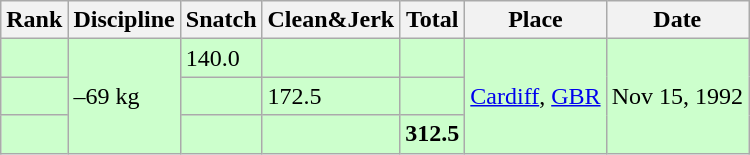<table class="wikitable">
<tr>
<th>Rank</th>
<th>Discipline</th>
<th>Snatch</th>
<th>Clean&Jerk</th>
<th>Total</th>
<th>Place</th>
<th>Date</th>
</tr>
<tr bgcolor=#CCFFCC>
<td></td>
<td rowspan=3>–69 kg</td>
<td>140.0</td>
<td></td>
<td></td>
<td rowspan=3><a href='#'>Cardiff</a>, <a href='#'>GBR</a></td>
<td rowspan=3>Nov 15, 1992</td>
</tr>
<tr bgcolor=#CCFFCC>
<td></td>
<td></td>
<td>172.5</td>
<td></td>
</tr>
<tr bgcolor=#CCFFCC>
<td><strong></strong></td>
<td></td>
<td></td>
<td><strong>312.5</strong></td>
</tr>
</table>
